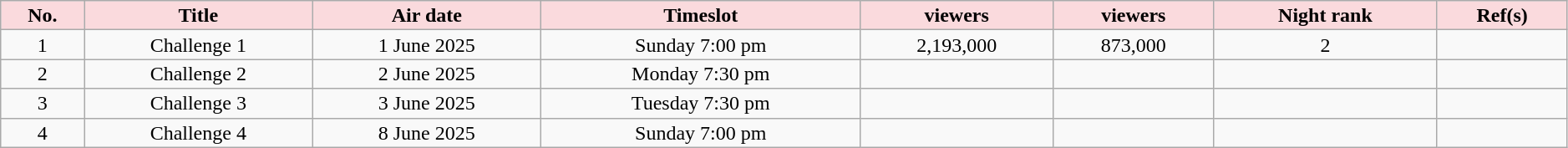<table class="wikitable plainrowheaders" style="text-align:center; line-height:16px; width:99%;">
<tr>
<th scope="col" style="background:#FADADD; color:black;">No.</th>
<th scope="col" style="background:#FADADD; color:black;">Title</th>
<th scope="col" style="background:#FADADD; color:black;">Air date</th>
<th scope="col" style="background:#FADADD; color:black;">Timeslot</th>
<th scope="col" style="background:#FADADD; color:black;"> viewers</th>
<th scope="col" style="background:#FADADD; color:black;"> viewers</th>
<th scope="col" style="background:#FADADD; color:black;">Night rank</th>
<th scope="col" style="background:#FADADD; color:black;">Ref(s)</th>
</tr>
<tr>
<td>1</td>
<td>Challenge 1</td>
<td>1 June 2025</td>
<td>Sunday 7:00 pm</td>
<td>2,193,000</td>
<td>873,000</td>
<td>2</td>
<td></td>
</tr>
<tr>
<td>2</td>
<td>Challenge 2</td>
<td>2 June 2025</td>
<td>Monday 7:30 pm</td>
<td></td>
<td></td>
<td></td>
<td></td>
</tr>
<tr>
<td>3</td>
<td>Challenge 3</td>
<td>3 June 2025</td>
<td>Tuesday 7:30 pm</td>
<td></td>
<td></td>
<td></td>
<td></td>
</tr>
<tr>
<td>4</td>
<td>Challenge 4</td>
<td>8 June 2025</td>
<td>Sunday 7:00 pm</td>
<td></td>
<td></td>
<td></td>
<td></td>
</tr>
</table>
